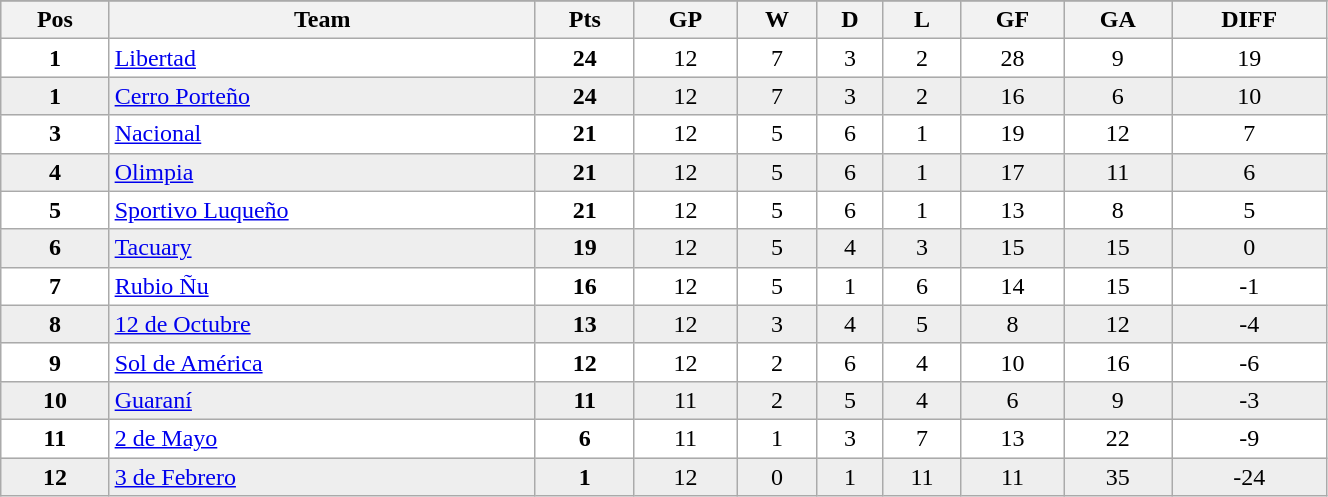<table class="wikitable" width=70%>
<tr style="background:#dddddd;">
</tr>
<tr style="background:#dddddd;">
<th>Pos</th>
<th>Team</th>
<th>Pts</th>
<th>GP</th>
<th>W</th>
<th>D</th>
<th>L</th>
<th>GF</th>
<th>GA</th>
<th>DIFF</th>
</tr>
<tr align=center style="background:#ffffff;">
<td><strong>1</strong></td>
<td align="left"><a href='#'>Libertad</a></td>
<td><strong>24</strong></td>
<td>12</td>
<td>7</td>
<td>3</td>
<td>2</td>
<td>28</td>
<td>9</td>
<td>19</td>
</tr>
<tr align=center style="background:#eeeeee;">
<td><strong>1</strong></td>
<td align="left"><a href='#'>Cerro Porteño</a></td>
<td><strong>24</strong></td>
<td>12</td>
<td>7</td>
<td>3</td>
<td>2</td>
<td>16</td>
<td>6</td>
<td>10</td>
</tr>
<tr align=center style="background:#ffffff;">
<td><strong>3</strong></td>
<td align="left"><a href='#'>Nacional</a></td>
<td><strong>21</strong></td>
<td>12</td>
<td>5</td>
<td>6</td>
<td>1</td>
<td>19</td>
<td>12</td>
<td>7</td>
</tr>
<tr align=center style="background:#eeeeee;">
<td><strong>4</strong></td>
<td align="left"><a href='#'>Olimpia</a></td>
<td><strong>21</strong></td>
<td>12</td>
<td>5</td>
<td>6</td>
<td>1</td>
<td>17</td>
<td>11</td>
<td>6</td>
</tr>
<tr align=center style="background:#ffffff;">
<td><strong>5</strong></td>
<td align="left"><a href='#'>Sportivo Luqueño</a></td>
<td><strong>21</strong></td>
<td>12</td>
<td>5</td>
<td>6</td>
<td>1</td>
<td>13</td>
<td>8</td>
<td>5</td>
</tr>
<tr align=center style="background:#eeeeee;">
<td><strong>6</strong></td>
<td align="left"><a href='#'>Tacuary</a></td>
<td><strong>19</strong></td>
<td>12</td>
<td>5</td>
<td>4</td>
<td>3</td>
<td>15</td>
<td>15</td>
<td>0</td>
</tr>
<tr align=center style="background:#ffffff;">
<td><strong>7</strong></td>
<td align="left"><a href='#'>Rubio Ñu</a></td>
<td><strong>16</strong></td>
<td>12</td>
<td>5</td>
<td>1</td>
<td>6</td>
<td>14</td>
<td>15</td>
<td>-1</td>
</tr>
<tr align=center style="background:#eeeeee;">
<td><strong>8</strong></td>
<td align="left"><a href='#'>12 de Octubre</a></td>
<td><strong>13</strong></td>
<td>12</td>
<td>3</td>
<td>4</td>
<td>5</td>
<td>8</td>
<td>12</td>
<td>-4</td>
</tr>
<tr align=center style="background:#ffffff;">
<td><strong>9</strong></td>
<td align="left"><a href='#'>Sol de América</a></td>
<td><strong>12</strong></td>
<td>12</td>
<td>2</td>
<td>6</td>
<td>4</td>
<td>10</td>
<td>16</td>
<td>-6</td>
</tr>
<tr align=center style="background:#eeeeee;">
<td><strong>10</strong></td>
<td align="left"><a href='#'>Guaraní</a></td>
<td><strong>11</strong></td>
<td>11</td>
<td>2</td>
<td>5</td>
<td>4</td>
<td>6</td>
<td>9</td>
<td>-3</td>
</tr>
<tr align=center style="background:#ffffff;">
<td><strong>11</strong></td>
<td align="left"><a href='#'>2 de Mayo</a></td>
<td><strong>6</strong></td>
<td>11</td>
<td>1</td>
<td>3</td>
<td>7</td>
<td>13</td>
<td>22</td>
<td>-9</td>
</tr>
<tr align=center style="background:#eeeeee;">
<td><strong>12</strong></td>
<td align="left"><a href='#'>3 de Febrero</a></td>
<td><strong>1</strong></td>
<td>12</td>
<td>0</td>
<td>1</td>
<td>11</td>
<td>11</td>
<td>35</td>
<td>-24</td>
</tr>
</table>
